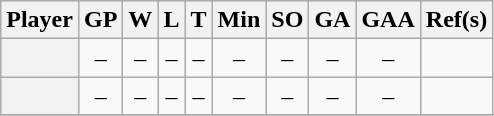<table class="wikitable sortable plainrowheaders" style="text-align:center;">
<tr>
<th scope="col">Player</th>
<th scope="col">GP</th>
<th scope="col">W</th>
<th scope="col">L</th>
<th scope="col">T</th>
<th scope="col">Min</th>
<th scope="col">SO</th>
<th scope="col">GA</th>
<th scope="col">GAA</th>
<th scope="col" class="unsortable">Ref(s)</th>
</tr>
<tr>
<th scope="row"></th>
<td>–</td>
<td>–</td>
<td>–</td>
<td>–</td>
<td>–</td>
<td>–</td>
<td>–</td>
<td>–</td>
<td align=left></td>
</tr>
<tr>
<th scope="row"></th>
<td>–</td>
<td>–</td>
<td>–</td>
<td>–</td>
<td>–</td>
<td>–</td>
<td>–</td>
<td>–</td>
<td align=left></td>
</tr>
<tr>
</tr>
</table>
